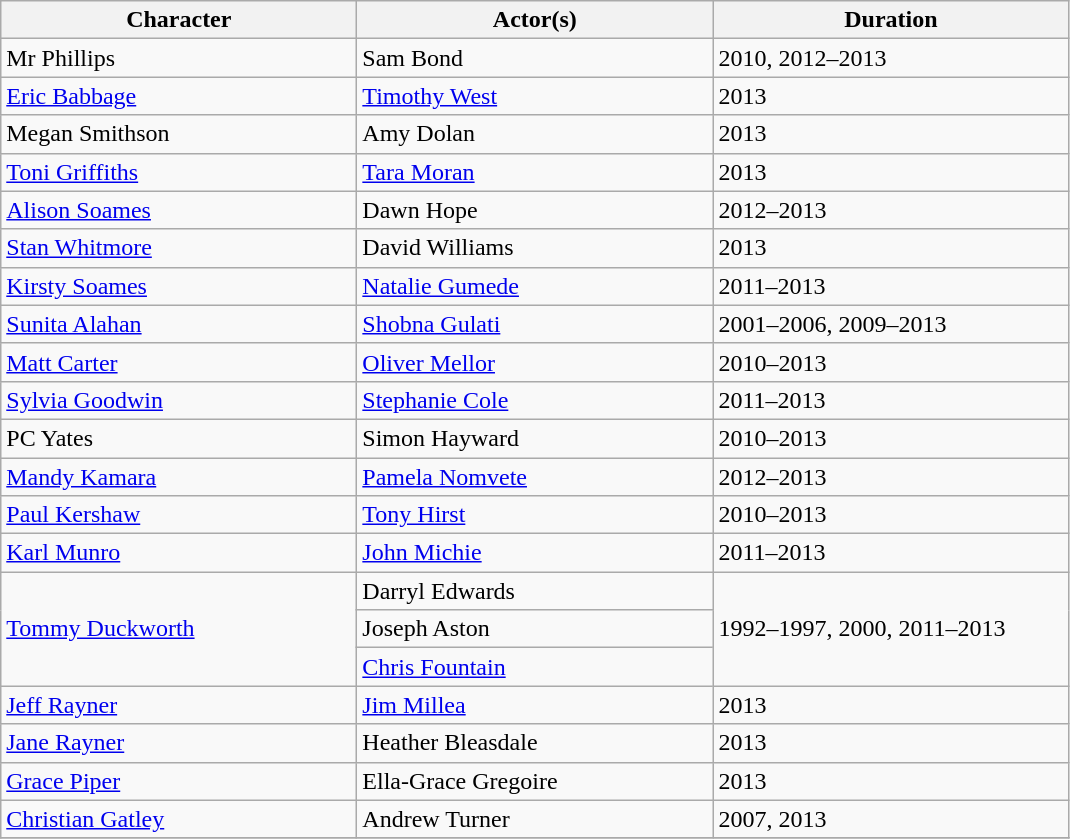<table class="wikitable">
<tr>
<th scope="col" style="width:230px;">Character</th>
<th scope="col" style="width:230px;">Actor(s)</th>
<th scope="col" style="width:230px;">Duration</th>
</tr>
<tr>
<td>Mr Phillips</td>
<td>Sam Bond</td>
<td>2010, 2012–2013</td>
</tr>
<tr>
<td><a href='#'>Eric Babbage</a></td>
<td><a href='#'>Timothy West</a></td>
<td>2013</td>
</tr>
<tr>
<td>Megan Smithson</td>
<td>Amy Dolan</td>
<td>2013</td>
</tr>
<tr>
<td><a href='#'>Toni Griffiths</a></td>
<td><a href='#'>Tara Moran</a></td>
<td>2013</td>
</tr>
<tr>
<td><a href='#'>Alison Soames</a></td>
<td>Dawn Hope</td>
<td>2012–2013</td>
</tr>
<tr>
<td><a href='#'>Stan Whitmore</a></td>
<td>David Williams</td>
<td>2013</td>
</tr>
<tr>
<td><a href='#'>Kirsty Soames</a></td>
<td><a href='#'>Natalie Gumede</a></td>
<td>2011–2013</td>
</tr>
<tr>
<td><a href='#'>Sunita Alahan</a></td>
<td><a href='#'>Shobna Gulati</a></td>
<td>2001–2006, 2009–2013</td>
</tr>
<tr>
<td><a href='#'>Matt Carter</a></td>
<td><a href='#'>Oliver Mellor</a></td>
<td>2010–2013</td>
</tr>
<tr>
<td><a href='#'>Sylvia Goodwin</a></td>
<td><a href='#'>Stephanie Cole</a></td>
<td>2011–2013</td>
</tr>
<tr>
<td>PC Yates</td>
<td>Simon Hayward</td>
<td>2010–2013</td>
</tr>
<tr>
<td><a href='#'>Mandy Kamara</a></td>
<td><a href='#'>Pamela Nomvete</a></td>
<td>2012–2013</td>
</tr>
<tr>
<td><a href='#'>Paul Kershaw</a></td>
<td><a href='#'>Tony Hirst</a></td>
<td>2010–2013</td>
</tr>
<tr>
<td><a href='#'>Karl Munro</a></td>
<td><a href='#'>John Michie</a></td>
<td>2011–2013</td>
</tr>
<tr>
<td rowspan="3"><a href='#'>Tommy Duckworth</a></td>
<td>Darryl Edwards</td>
<td rowspan="3">1992–1997, 2000, 2011–2013</td>
</tr>
<tr>
<td>Joseph Aston</td>
</tr>
<tr>
<td><a href='#'>Chris Fountain</a></td>
</tr>
<tr>
<td><a href='#'>Jeff Rayner</a></td>
<td><a href='#'>Jim Millea</a></td>
<td>2013</td>
</tr>
<tr>
<td><a href='#'>Jane Rayner</a></td>
<td>Heather Bleasdale</td>
<td>2013</td>
</tr>
<tr>
<td><a href='#'>Grace Piper</a></td>
<td>Ella-Grace Gregoire</td>
<td>2013</td>
</tr>
<tr>
<td><a href='#'>Christian Gatley</a></td>
<td>Andrew Turner</td>
<td>2007, 2013</td>
</tr>
<tr>
</tr>
</table>
